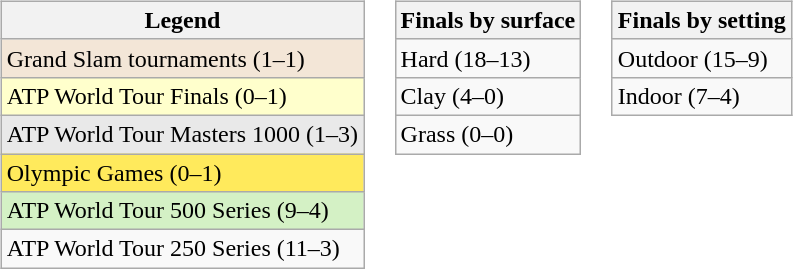<table>
<tr valign="top">
<td><br><table class="wikitable">
<tr>
<th>Legend</th>
</tr>
<tr style="background:#f3e6d7;">
<td>Grand Slam tournaments (1–1)</td>
</tr>
<tr style="background:#ffffcc;">
<td>ATP World Tour Finals (0–1)</td>
</tr>
<tr style="background:#e9e9e9;">
<td>ATP World Tour Masters 1000 (1–3)</td>
</tr>
<tr style="background:#FFEA5C;">
<td>Olympic Games (0–1)</td>
</tr>
<tr style="background:#d4f1c5;">
<td>ATP World Tour 500 Series (9–4)</td>
</tr>
<tr>
<td>ATP World Tour 250 Series (11–3)</td>
</tr>
</table>
</td>
<td><br><table class="wikitable">
<tr>
<th>Finals by surface</th>
</tr>
<tr>
<td>Hard (18–13)</td>
</tr>
<tr>
<td>Clay (4–0)</td>
</tr>
<tr>
<td>Grass (0–0)</td>
</tr>
</table>
</td>
<td><br><table class="wikitable">
<tr>
<th>Finals by setting</th>
</tr>
<tr>
<td>Outdoor (15–9)</td>
</tr>
<tr>
<td>Indoor (7–4)</td>
</tr>
</table>
</td>
</tr>
</table>
